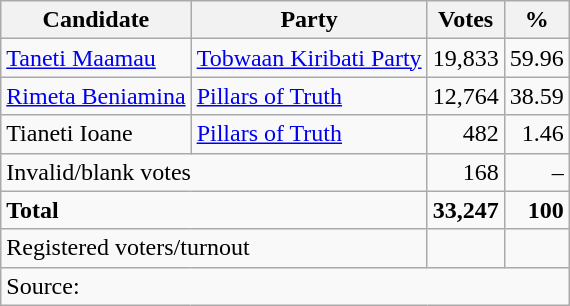<table class=wikitable style=text-align:right>
<tr>
<th>Candidate</th>
<th>Party</th>
<th>Votes</th>
<th>%</th>
</tr>
<tr>
<td align=left><a href='#'>Taneti Maamau</a></td>
<td align=left><a href='#'>Tobwaan Kiribati Party</a></td>
<td>19,833</td>
<td>59.96</td>
</tr>
<tr>
<td align=left><a href='#'>Rimeta Beniamina</a></td>
<td align=left><a href='#'>Pillars of Truth</a></td>
<td>12,764</td>
<td>38.59</td>
</tr>
<tr>
<td align=left>Tianeti Ioane</td>
<td align=left><a href='#'>Pillars of Truth</a></td>
<td>482</td>
<td>1.46</td>
</tr>
<tr>
<td align=left colspan=2>Invalid/blank votes</td>
<td>168</td>
<td>–</td>
</tr>
<tr>
<td align=left colspan=2><strong>Total</strong></td>
<td><strong>33,247</strong></td>
<td><strong>100</strong></td>
</tr>
<tr>
<td align=left colspan=2>Registered voters/turnout</td>
<td></td>
<td></td>
</tr>
<tr>
<td colspan=4 align=left>Source: </td>
</tr>
</table>
